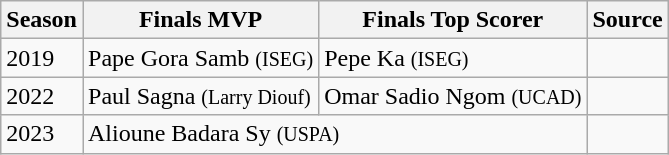<table class="wikitable">
<tr>
<th>Season</th>
<th>Finals MVP</th>
<th>Finals Top Scorer</th>
<th>Source</th>
</tr>
<tr>
<td>2019</td>
<td>Pape Gora Samb <small>(ISEG)</small></td>
<td>Pepe Ka <small>(ISEG)</small></td>
<td></td>
</tr>
<tr>
<td>2022</td>
<td>Paul Sagna <small>(Larry Diouf)</small></td>
<td>Omar Sadio Ngom <small>(UCAD)</small></td>
<td></td>
</tr>
<tr>
<td>2023</td>
<td colspan="2">Alioune Badara Sy <small>(USPA)</small></td>
<td></td>
</tr>
</table>
